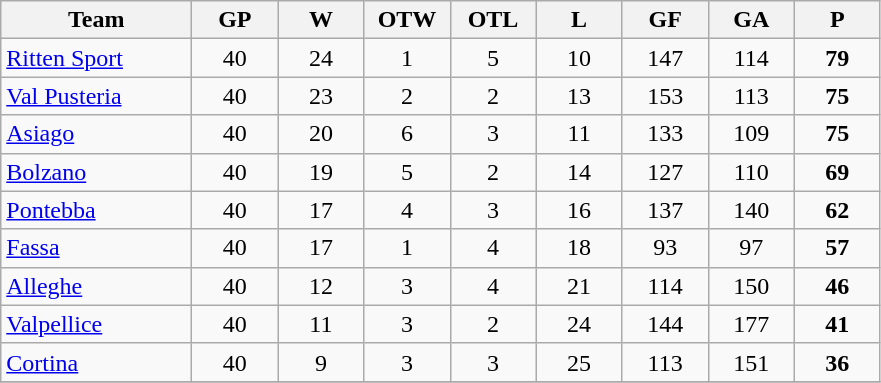<table class="wikitable" style="text-align:center;">
<tr>
<th width=120px>Team</th>
<th width=50px>GP</th>
<th width=50px>W</th>
<th width=50px>OTW</th>
<th width=50px>OTL</th>
<th width=50px>L</th>
<th width=50px>GF</th>
<th width=50px>GA</th>
<th width=50px>P</th>
</tr>
<tr>
<td align=left><a href='#'>Ritten Sport</a></td>
<td>40</td>
<td>24</td>
<td>1</td>
<td>5</td>
<td>10</td>
<td>147</td>
<td>114</td>
<td><strong>79</strong></td>
</tr>
<tr>
<td align=left><a href='#'>Val Pusteria</a></td>
<td>40</td>
<td>23</td>
<td>2</td>
<td>2</td>
<td>13</td>
<td>153</td>
<td>113</td>
<td><strong>75</strong></td>
</tr>
<tr>
<td align=left><a href='#'>Asiago</a></td>
<td>40</td>
<td>20</td>
<td>6</td>
<td>3</td>
<td>11</td>
<td>133</td>
<td>109</td>
<td><strong>75</strong></td>
</tr>
<tr>
<td align=left><a href='#'>Bolzano</a></td>
<td>40</td>
<td>19</td>
<td>5</td>
<td>2</td>
<td>14</td>
<td>127</td>
<td>110</td>
<td><strong>69</strong></td>
</tr>
<tr>
<td align=left><a href='#'>Pontebba</a></td>
<td>40</td>
<td>17</td>
<td>4</td>
<td>3</td>
<td>16</td>
<td>137</td>
<td>140</td>
<td><strong>62</strong></td>
</tr>
<tr>
<td align=left><a href='#'>Fassa</a></td>
<td>40</td>
<td>17</td>
<td>1</td>
<td>4</td>
<td>18</td>
<td>93</td>
<td>97</td>
<td><strong>57</strong></td>
</tr>
<tr>
<td align=left><a href='#'>Alleghe</a></td>
<td>40</td>
<td>12</td>
<td>3</td>
<td>4</td>
<td>21</td>
<td>114</td>
<td>150</td>
<td><strong>46</strong></td>
</tr>
<tr>
<td align=left><a href='#'>Valpellice</a></td>
<td>40</td>
<td>11</td>
<td>3</td>
<td>2</td>
<td>24</td>
<td>144</td>
<td>177</td>
<td><strong>41</strong></td>
</tr>
<tr>
<td align=left><a href='#'>Cortina</a></td>
<td>40</td>
<td>9</td>
<td>3</td>
<td>3</td>
<td>25</td>
<td>113</td>
<td>151</td>
<td><strong>36</strong></td>
</tr>
<tr>
</tr>
</table>
